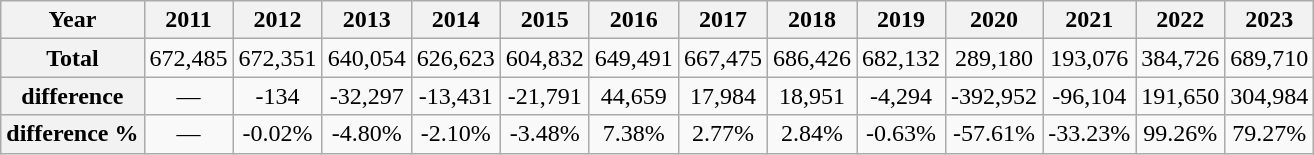<table class="wikitable" style="margin:left;text-align:center">
<tr>
<th>Year</th>
<th>2011</th>
<th>2012</th>
<th>2013</th>
<th>2014</th>
<th>2015</th>
<th>2016</th>
<th>2017</th>
<th>2018</th>
<th>2019</th>
<th>2020</th>
<th>2021</th>
<th>2022</th>
<th>2023</th>
</tr>
<tr>
<th>Total</th>
<td>672,485</td>
<td>672,351</td>
<td>640,054</td>
<td>626,623</td>
<td>604,832</td>
<td>649,491</td>
<td>667,475</td>
<td>686,426</td>
<td>682,132</td>
<td>289,180</td>
<td>193,076</td>
<td>384,726</td>
<td>689,710</td>
</tr>
<tr>
<th> difference</th>
<td>—</td>
<td>-134</td>
<td>-32,297</td>
<td>-13,431</td>
<td>-21,791</td>
<td>44,659</td>
<td>17,984</td>
<td>18,951</td>
<td>-4,294</td>
<td>-392,952</td>
<td>-96,104</td>
<td>191,650</td>
<td>304,984</td>
</tr>
<tr>
<th> difference %</th>
<td>—</td>
<td>-0.02%</td>
<td>-4.80%</td>
<td>-2.10%</td>
<td>-3.48%</td>
<td>7.38%</td>
<td>2.77%</td>
<td>2.84%</td>
<td>-0.63%</td>
<td>-57.61%</td>
<td>-33.23%</td>
<td>99.26%</td>
<td>79.27%</td>
</tr>
</table>
